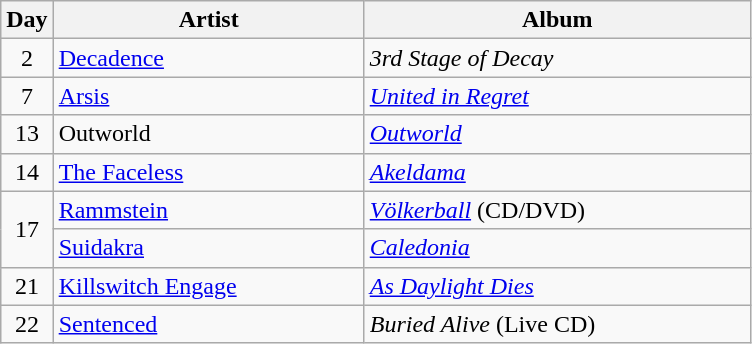<table class="wikitable" border="1">
<tr>
<th>Day</th>
<th width="200">Artist</th>
<th width="250">Album</th>
</tr>
<tr>
<td align="center" rowspan="1">2</td>
<td><a href='#'>Decadence</a></td>
<td><em>3rd Stage of Decay</em></td>
</tr>
<tr>
<td align="center" rowspan="1">7</td>
<td><a href='#'>Arsis</a></td>
<td><em><a href='#'>United in Regret</a></em></td>
</tr>
<tr>
<td align="center" rowspan="1">13</td>
<td>Outworld</td>
<td><em><a href='#'>Outworld</a></em></td>
</tr>
<tr>
<td align="center" rowspan="1">14</td>
<td><a href='#'>The Faceless</a></td>
<td><em><a href='#'>Akeldama</a></em></td>
</tr>
<tr>
<td align="center" rowspan="2">17</td>
<td><a href='#'>Rammstein</a></td>
<td><em><a href='#'>Völkerball</a></em> (CD/DVD)</td>
</tr>
<tr>
<td><a href='#'>Suidakra</a></td>
<td><em><a href='#'>Caledonia</a></em></td>
</tr>
<tr>
<td align="center" rowspan="1">21</td>
<td><a href='#'>Killswitch Engage</a></td>
<td><em><a href='#'>As Daylight Dies</a></em></td>
</tr>
<tr>
<td align="center" rowspan="1">22</td>
<td><a href='#'>Sentenced</a></td>
<td><em>Buried Alive</em> (Live CD)</td>
</tr>
</table>
